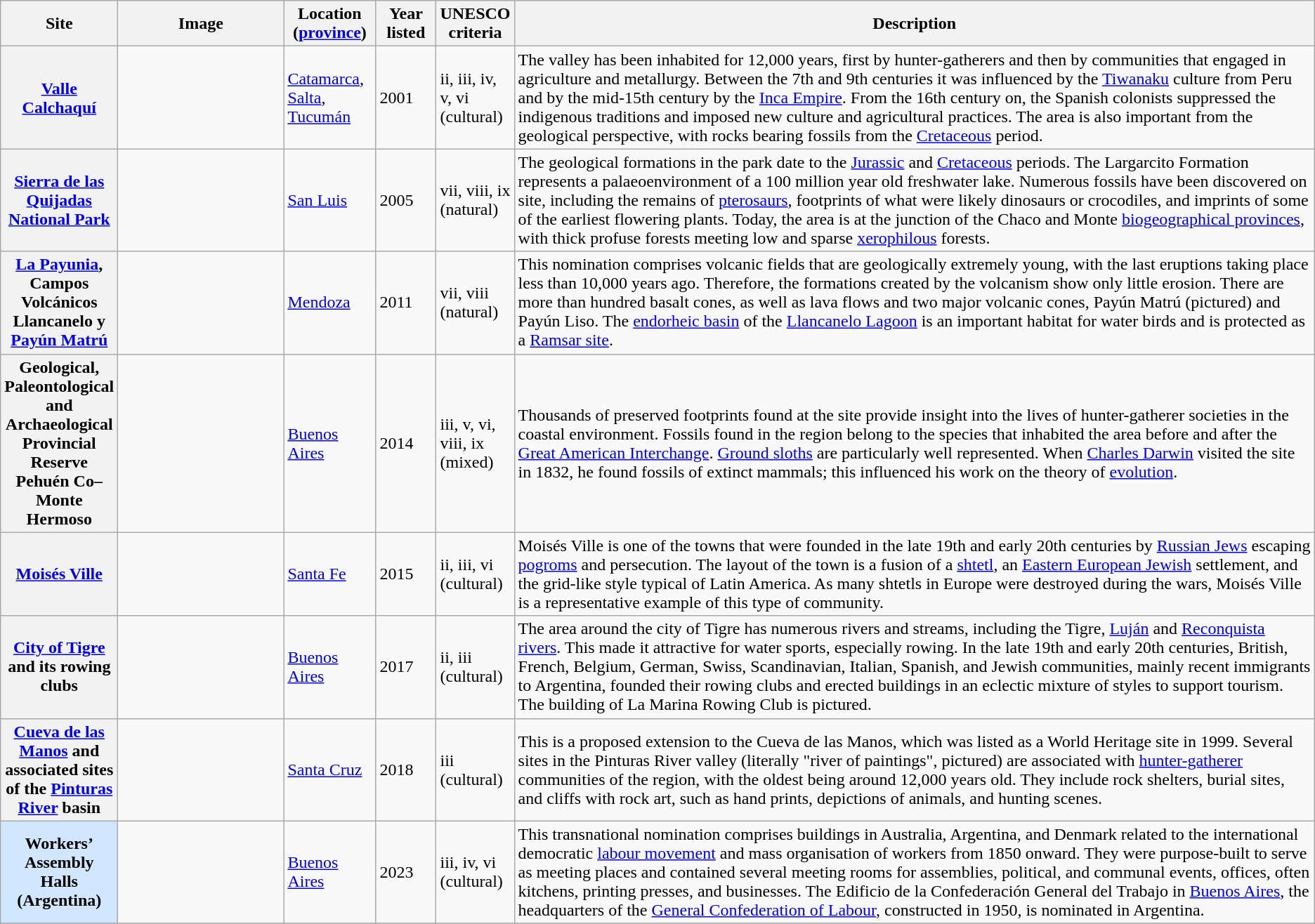<table class="wikitable sortable plainrowheaders">
<tr>
<th style="width:100px;" scope="col">Site</th>
<th class="unsortable" style="width:150px;" scope="col">Image</th>
<th style="width:80px;" scope="col">Location (<a href='#'>province</a>)</th>
<th style="width:50px;" scope="col">Year listed</th>
<th style="width:60px;" scope="col">UNESCO criteria</th>
<th scope="col" class="unsortable">Description</th>
</tr>
<tr>
<th scope=row><a href='#'>Valle Calchaquí</a></th>
<td></td>
<td><a href='#'>Catamarca</a>, <a href='#'>Salta</a>, <a href='#'>Tucumán</a></td>
<td>2001</td>
<td>ii, iii, iv, v, vi (cultural)</td>
<td>The valley has been inhabited for 12,000 years, first by hunter-gatherers and then by communities that engaged in agriculture and metallurgy. Between the 7th and 9th centuries it was influenced by the <a href='#'>Tiwanaku</a> culture from Peru and by the mid-15th century by the <a href='#'>Inca Empire</a>. From the 16th century on, the Spanish colonists suppressed the indigenous traditions and imposed new culture and agricultural practices. The area is also important from the geological perspective, with rocks bearing fossils from the <a href='#'>Cretaceous</a> period.</td>
</tr>
<tr>
<th scope=row><a href='#'>Sierra de las Quijadas National Park</a></th>
<td></td>
<td><a href='#'>San Luis</a></td>
<td>2005</td>
<td>vii, viii, ix (natural)</td>
<td>The geological formations in the park date to the <a href='#'>Jurassic</a> and <a href='#'>Cretaceous</a> periods. The Largarcito Formation represents a palaeoenvironment of a 100 million year old freshwater lake. Numerous fossils have been discovered on site, including the remains of <a href='#'>pterosaurs</a>, footprints of what were likely dinosaurs or crocodiles, and imprints of some of the earliest flowering plants. Today, the area is at the junction of the Chaco and Monte <a href='#'>biogeographical provinces</a>, with thick profuse forests meeting low and sparse <a href='#'>xerophilous</a> forests.</td>
</tr>
<tr>
<th scope=row><a href='#'>La Payunia</a>, Campos Volcánicos Llancanelo y <a href='#'>Payún Matrú</a></th>
<td></td>
<td><a href='#'>Mendoza</a></td>
<td>2011</td>
<td>vii, viii (natural)</td>
<td>This nomination comprises volcanic fields that are geologically extremely young, with the last eruptions taking place less than 10,000 years ago. Therefore, the formations created by the volcanism show only little erosion. There are more than hundred basalt cones, as well as lava flows and two major volcanic cones, Payún Matrú (pictured) and Payún Liso. The <a href='#'>endorheic basin</a> of the <a href='#'>Llancanelo Lagoon</a> is an important habitat for water birds and is protected as a <a href='#'>Ramsar site</a>.</td>
</tr>
<tr>
<th scope=row>Geological, Paleontological and Archaeological Provincial Reserve Pehuén Co–Monte Hermoso</th>
<td></td>
<td><a href='#'>Buenos Aires</a></td>
<td>2014</td>
<td>iii, v, vi, viii, ix (mixed)</td>
<td>Thousands of preserved footprints found at the site provide insight into the lives of hunter-gatherer societies in the coastal environment. Fossils found in the region belong to the species that inhabited the area before and after the <a href='#'>Great American Interchange</a>. <a href='#'>Ground sloths</a> are particularly well represented. When <a href='#'>Charles Darwin</a> visited the site in 1832, he found fossils of extinct mammals; this influenced his work on the theory of <a href='#'>evolution</a>.</td>
</tr>
<tr>
<th scope=row><a href='#'>Moisés Ville</a></th>
<td></td>
<td><a href='#'>Santa Fe</a></td>
<td>2015</td>
<td>ii, iii, vi (cultural)</td>
<td>Moisés Ville is one of the towns that were founded in the late 19th and early 20th centuries by <a href='#'>Russian Jews</a> escaping <a href='#'>pogroms</a> and persecution. The layout of the town is a fusion of a <a href='#'>shtetl</a>, an <a href='#'>Eastern European Jewish</a> settlement, and the grid-like style typical of Latin America. As many shtetls in Europe were destroyed during the wars, Moisés Ville is a representative example of this type of community.</td>
</tr>
<tr>
<th scope=row><a href='#'>City of Tigre</a> and its rowing clubs</th>
<td></td>
<td><a href='#'>Buenos Aires</a></td>
<td>2017</td>
<td>ii, iii (cultural)</td>
<td>The area around the city of Tigre has numerous rivers and streams, including the Tigre, <a href='#'>Luján</a> and <a href='#'>Reconquista rivers</a>. This made it attractive for water sports, especially rowing. In the late 19th and early 20th centuries, British, French, Belgium, German, Swiss, Scandinavian, Italian, Spanish, and Jewish communities, mainly recent immigrants to Argentina, founded their rowing clubs and erected buildings in an eclectic mixture of styles to support tourism. The building of La Marina Rowing Club is pictured.</td>
</tr>
<tr>
<th scope=row><a href='#'>Cueva de las Manos</a> and associated sites of the <a href='#'>Pinturas River</a> basin</th>
<td></td>
<td><a href='#'>Santa Cruz</a></td>
<td>2018</td>
<td>iii (cultural)</td>
<td>This is a proposed extension to the Cueva de las Manos, which was listed as a World Heritage site in 1999. Several sites in the Pinturas River valley (literally "river of paintings", pictured) are associated with <a href='#'>hunter-gatherer</a> communities of the region, with the oldest being around 12,000 years old. They include rock shelters, burial sites, and cliffs with rock art, such as hand prints, depictions of animals, and hunting scenes.</td>
</tr>
<tr>
<th scope="row" style="background:#D0E7FF;">Workers’ Assembly Halls (Argentina)</th>
<td></td>
<td><a href='#'>Buenos Aires</a></td>
<td>2023</td>
<td>iii, iv, vi (cultural)</td>
<td>This transnational nomination comprises buildings in Australia, Argentina, and Denmark related to the international democratic <a href='#'>labour movement</a> and mass organisation of workers from 1850 onward. They were purpose-built to serve as meeting places and contained several meeting rooms for assemblies, political, and communal events, offices, often kitchens, printing presses, and businesses. The Edificio de la Confederación General del Trabajo in <a href='#'>Buenos Aires</a>, the headquarters of the <a href='#'>General Confederation of Labour</a>, constructed in 1950, is nominated in Argentina.</td>
</tr>
<tr>
</tr>
</table>
